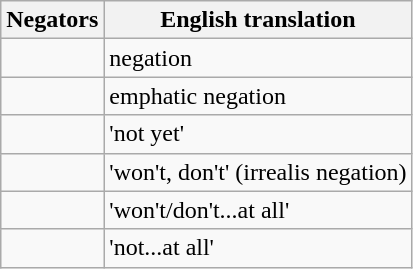<table class="wikitable">
<tr>
<th>Negators</th>
<th>English translation</th>
</tr>
<tr>
<td></td>
<td>negation</td>
</tr>
<tr>
<td></td>
<td>emphatic negation</td>
</tr>
<tr>
<td></td>
<td>'not yet'</td>
</tr>
<tr>
<td></td>
<td>'won't, don't' (irrealis negation)</td>
</tr>
<tr>
<td></td>
<td>'won't/don't...at all'</td>
</tr>
<tr>
<td></td>
<td>'not...at all'</td>
</tr>
</table>
